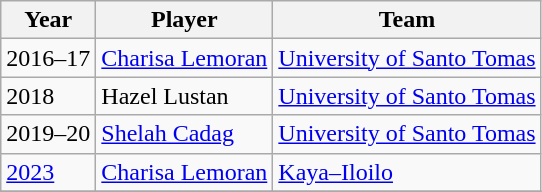<table class="wikitable">
<tr>
<th>Year</th>
<th>Player</th>
<th>Team</th>
</tr>
<tr>
<td>2016–17</td>
<td> <a href='#'>Charisa Lemoran</a></td>
<td><a href='#'>University of Santo Tomas</a></td>
</tr>
<tr>
<td>2018</td>
<td> Hazel Lustan</td>
<td><a href='#'>University of Santo Tomas</a></td>
</tr>
<tr>
<td>2019–20</td>
<td> <a href='#'>Shelah Cadag</a></td>
<td><a href='#'>University of Santo Tomas</a></td>
</tr>
<tr>
<td><a href='#'>2023</a></td>
<td> <a href='#'>Charisa Lemoran</a></td>
<td><a href='#'>Kaya–Iloilo</a></td>
</tr>
<tr>
</tr>
</table>
